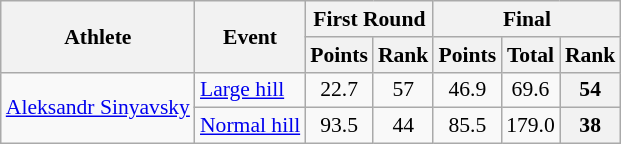<table class="wikitable" style="font-size:90%">
<tr>
<th rowspan="2">Athlete</th>
<th rowspan="2">Event</th>
<th colspan="2">First Round</th>
<th colspan="3">Final</th>
</tr>
<tr>
<th>Points</th>
<th>Rank</th>
<th>Points</th>
<th>Total</th>
<th>Rank</th>
</tr>
<tr>
<td rowspan=2><a href='#'>Aleksandr Sinyavsky</a></td>
<td><a href='#'>Large hill</a></td>
<td align="center">22.7</td>
<td align="center">57</td>
<td align="center">46.9</td>
<td align="center">69.6</td>
<th align="center">54</th>
</tr>
<tr>
<td><a href='#'>Normal hill</a></td>
<td align="center">93.5</td>
<td align="center">44</td>
<td align="center">85.5</td>
<td align="center">179.0</td>
<th align="center">38</th>
</tr>
</table>
